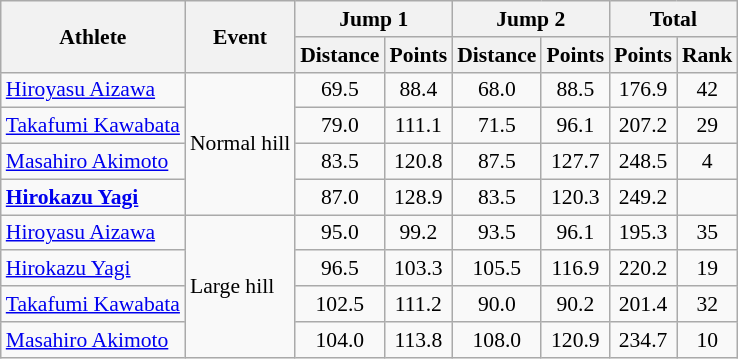<table class="wikitable" style="font-size:90%">
<tr>
<th rowspan="2">Athlete</th>
<th rowspan="2">Event</th>
<th colspan="2">Jump 1</th>
<th colspan="2">Jump 2</th>
<th colspan="2">Total</th>
</tr>
<tr>
<th>Distance</th>
<th>Points</th>
<th>Distance</th>
<th>Points</th>
<th>Points</th>
<th>Rank</th>
</tr>
<tr>
<td><a href='#'>Hiroyasu Aizawa</a></td>
<td rowspan="4">Normal hill</td>
<td align="center">69.5</td>
<td align="center">88.4</td>
<td align="center">68.0</td>
<td align="center">88.5</td>
<td align="center">176.9</td>
<td align="center">42</td>
</tr>
<tr>
<td><a href='#'>Takafumi Kawabata</a></td>
<td align="center">79.0</td>
<td align="center">111.1</td>
<td align="center">71.5</td>
<td align="center">96.1</td>
<td align="center">207.2</td>
<td align="center">29</td>
</tr>
<tr>
<td><a href='#'>Masahiro Akimoto</a></td>
<td align="center">83.5</td>
<td align="center">120.8</td>
<td align="center">87.5</td>
<td align="center">127.7</td>
<td align="center">248.5</td>
<td align="center">4</td>
</tr>
<tr>
<td><strong><a href='#'>Hirokazu Yagi</a></strong></td>
<td align="center">87.0</td>
<td align="center">128.9</td>
<td align="center">83.5</td>
<td align="center">120.3</td>
<td align="center">249.2</td>
<td align="center"></td>
</tr>
<tr>
<td><a href='#'>Hiroyasu Aizawa</a></td>
<td rowspan="4">Large hill</td>
<td align="center">95.0</td>
<td align="center">99.2</td>
<td align="center">93.5</td>
<td align="center">96.1</td>
<td align="center">195.3</td>
<td align="center">35</td>
</tr>
<tr>
<td><a href='#'>Hirokazu Yagi</a></td>
<td align="center">96.5</td>
<td align="center">103.3</td>
<td align="center">105.5</td>
<td align="center">116.9</td>
<td align="center">220.2</td>
<td align="center">19</td>
</tr>
<tr>
<td><a href='#'>Takafumi Kawabata</a></td>
<td align="center">102.5</td>
<td align="center">111.2</td>
<td align="center">90.0</td>
<td align="center">90.2</td>
<td align="center">201.4</td>
<td align="center">32</td>
</tr>
<tr>
<td><a href='#'>Masahiro Akimoto</a></td>
<td align="center">104.0</td>
<td align="center">113.8</td>
<td align="center">108.0</td>
<td align="center">120.9</td>
<td align="center">234.7</td>
<td align="center">10</td>
</tr>
</table>
